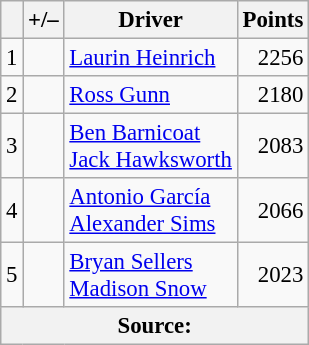<table class="wikitable" style="font-size: 95%;">
<tr>
<th scope="col"></th>
<th scope="col">+/–</th>
<th scope="col">Driver</th>
<th scope="col">Points</th>
</tr>
<tr>
<td align=center>1</td>
<td align=left></td>
<td> <a href='#'>Laurin Heinrich</a></td>
<td align=right>2256</td>
</tr>
<tr>
<td align=center>2</td>
<td align=left></td>
<td> <a href='#'>Ross Gunn</a></td>
<td align=right>2180</td>
</tr>
<tr>
<td align=center>3</td>
<td align=left></td>
<td> <a href='#'>Ben Barnicoat</a><br> <a href='#'>Jack Hawksworth</a></td>
<td align=right>2083</td>
</tr>
<tr>
<td align=center>4</td>
<td align=left></td>
<td> <a href='#'>Antonio García</a><br> <a href='#'>Alexander Sims</a></td>
<td align=right>2066</td>
</tr>
<tr>
<td align=center>5</td>
<td align=left></td>
<td> <a href='#'>Bryan Sellers</a><br> <a href='#'>Madison Snow</a></td>
<td align=right>2023</td>
</tr>
<tr>
<th colspan=5>Source:</th>
</tr>
</table>
